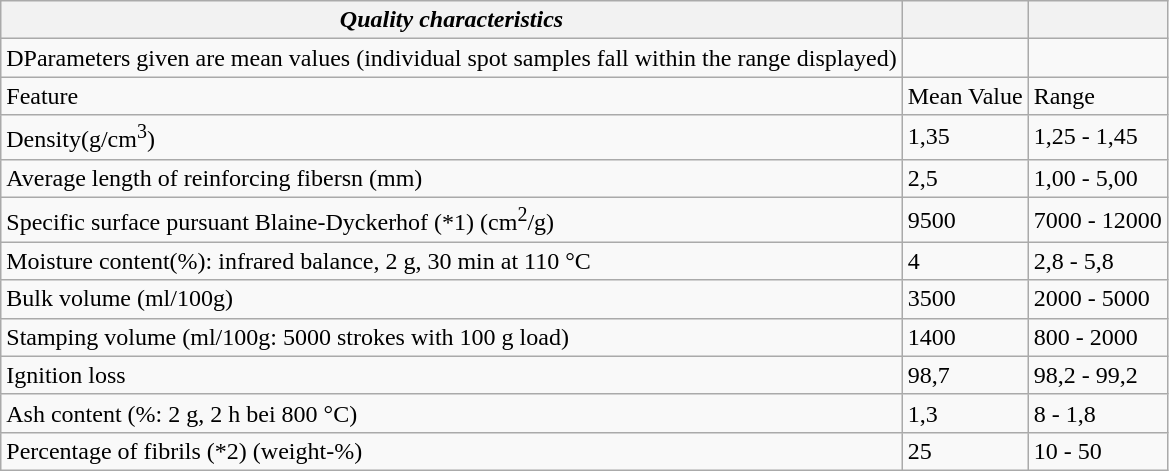<table class="wikitable">
<tr>
<th><em>Quality characteristics</em></th>
<th></th>
<th></th>
</tr>
<tr>
<td>DParameters given are mean values (individual spot samples fall within the range displayed)</td>
<td></td>
<td></td>
</tr>
<tr>
<td>Feature</td>
<td>Mean Value</td>
<td>Range</td>
</tr>
<tr>
<td>Density(g/cm<sup>3</sup>)</td>
<td>1,35</td>
<td>1,25 - 1,45</td>
</tr>
<tr>
<td>Average length of reinforcing fibersn (mm)</td>
<td>2,5</td>
<td>1,00 - 5,00</td>
</tr>
<tr>
<td>Specific surface pursuant Blaine-Dyckerhof (*1) (cm<sup>2</sup>/g)</td>
<td>9500</td>
<td>7000 - 12000</td>
</tr>
<tr>
<td>Moisture content(%): infrared balance, 2 g, 30 min at 110 °C</td>
<td>4</td>
<td>2,8 - 5,8</td>
</tr>
<tr>
<td>Bulk volume (ml/100g)</td>
<td>3500</td>
<td>2000 - 5000</td>
</tr>
<tr>
<td>Stamping volume (ml/100g: 5000 strokes with 100 g  load)</td>
<td>1400</td>
<td>800 - 2000</td>
</tr>
<tr>
<td>Ignition loss</td>
<td>98,7</td>
<td>98,2 - 99,2</td>
</tr>
<tr>
<td>Ash content (%: 2 g, 2 h bei 800 °C)</td>
<td>1,3</td>
<td>8 - 1,8</td>
</tr>
<tr>
<td>Percentage of fibrils (*2) (weight-%)</td>
<td>25</td>
<td>10 - 50</td>
</tr>
</table>
